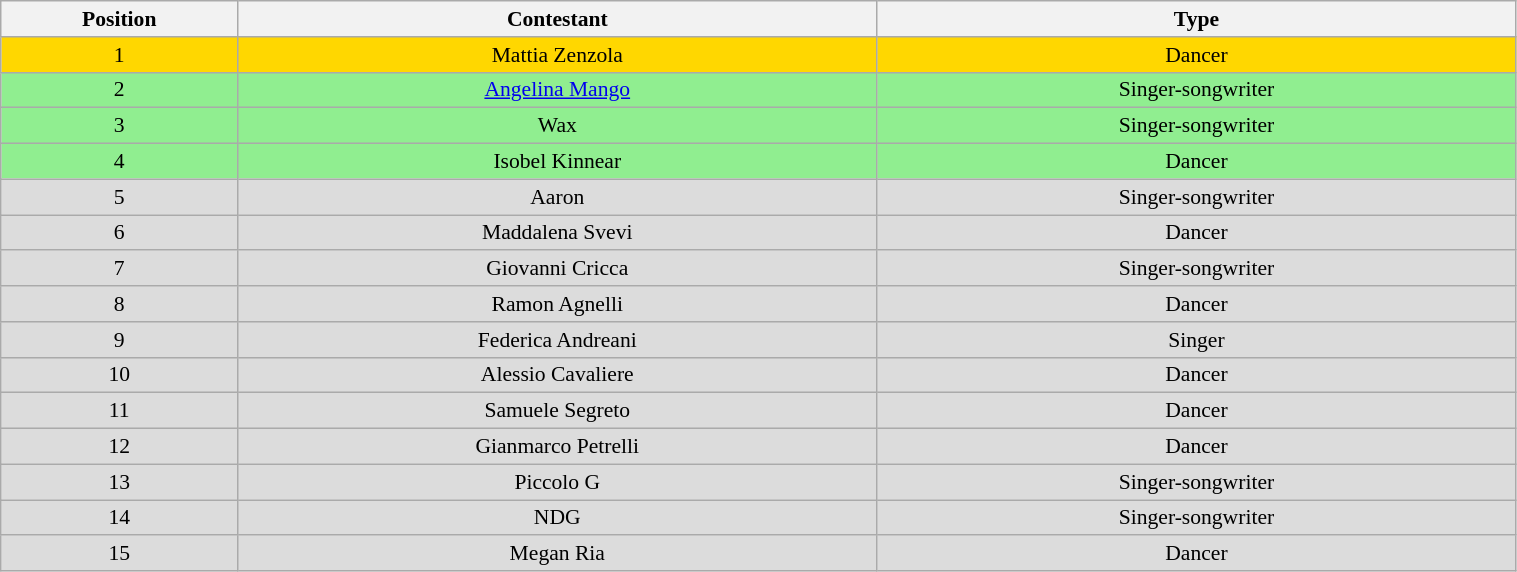<table class="wikitable" style="text-align:center; font-size:90%; border-collapse:collapse;" width=80%>
<tr>
<th width="4%">Position</th>
<th width="12%" align="center">Contestant</th>
<th width=12%>Type</th>
</tr>
<tr>
<td style="color:black; background:gold;">1</td>
<td style="color:black; background:gold;">Mattia Zenzola</td>
<td style="color:black; background:gold;">Dancer</td>
</tr>
<tr>
<td style="color:black; background:LightGreen;">2</td>
<td style="color:black; background:LightGreen;"><a href='#'>Angelina Mango</a></td>
<td style="color:black; background:LightGreen;">Singer-songwriter</td>
</tr>
<tr>
<td style="color:black; background:LightGreen;">3</td>
<td style="color:black; background:LightGreen;">Wax</td>
<td style="color:black; background:LightGreen;">Singer-songwriter</td>
</tr>
<tr>
<td style="color:black; background:LightGreen;">4</td>
<td style="color:black; background:LightGreen;">Isobel Kinnear</td>
<td style="color:black; background:LightGreen;">Dancer</td>
</tr>
<tr>
<td style="background:#DCDCDC;">5</td>
<td style="background:#DCDCDC;">Aaron</td>
<td style="background:#DCDCDC;">Singer-songwriter</td>
</tr>
<tr>
<td style="background:#DCDCDC;">6</td>
<td style="background:#DCDCDC;">Maddalena Svevi</td>
<td style="background:#DCDCDC;">Dancer</td>
</tr>
<tr>
<td style="background:#DCDCDC;">7</td>
<td style="background:#DCDCDC;">Giovanni Cricca</td>
<td style="background:#DCDCDC;">Singer-songwriter</td>
</tr>
<tr>
<td style="background:#DCDCDC;">8</td>
<td style="background:#DCDCDC;">Ramon Agnelli</td>
<td style="background:#DCDCDC;">Dancer</td>
</tr>
<tr>
<td style="background:#DCDCDC;">9</td>
<td style="background:#DCDCDC;">Federica Andreani</td>
<td style="background:#DCDCDC;">Singer</td>
</tr>
<tr>
<td style="background:#DCDCDC;">10</td>
<td style="background:#DCDCDC;">Alessio Cavaliere</td>
<td style="background:#DCDCDC;">Dancer</td>
</tr>
<tr>
<td style="background:#DCDCDC;">11</td>
<td style="background:#DCDCDC;">Samuele Segreto</td>
<td style="background:#DCDCDC;">Dancer</td>
</tr>
<tr>
<td style="background:#DCDCDC;">12</td>
<td style="background:#DCDCDC;">Gianmarco Petrelli</td>
<td style="background:#DCDCDC;">Dancer</td>
</tr>
<tr>
<td style="background:#DCDCDC;">13</td>
<td style="background:#DCDCDC;">Piccolo G</td>
<td style="background:#DCDCDC;">Singer-songwriter</td>
</tr>
<tr>
<td style="background:#DCDCDC;">14</td>
<td style="background:#DCDCDC;">NDG</td>
<td style="background:#DCDCDC;">Singer-songwriter</td>
</tr>
<tr>
<td style="background:#DCDCDC;">15</td>
<td style="background:#DCDCDC;">Megan Ria</td>
<td style="background:#DCDCDC;">Dancer</td>
</tr>
</table>
